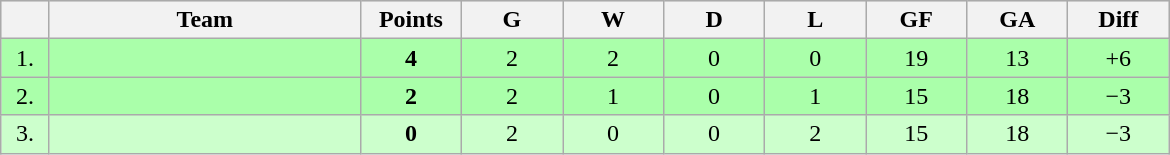<table class=wikitable style="text-align:center">
<tr bgcolor="#DCDCDC">
<th width="25"></th>
<th width="200">Team</th>
<th width="60">Points</th>
<th width="60">G</th>
<th width="60">W</th>
<th width="60">D</th>
<th width="60">L</th>
<th width="60">GF</th>
<th width="60">GA</th>
<th width="60">Diff</th>
</tr>
<tr bgcolor=#AAFFAA>
<td>1.</td>
<td align=left></td>
<td><strong>4</strong></td>
<td>2</td>
<td>2</td>
<td>0</td>
<td>0</td>
<td>19</td>
<td>13</td>
<td>+6</td>
</tr>
<tr bgcolor=#AAFFAA>
<td>2.</td>
<td align=left></td>
<td><strong>2</strong></td>
<td>2</td>
<td>1</td>
<td>0</td>
<td>1</td>
<td>15</td>
<td>18</td>
<td>−3</td>
</tr>
<tr bgcolor=#CCFFCC>
<td>3.</td>
<td align=left></td>
<td><strong>0</strong></td>
<td>2</td>
<td>0</td>
<td>0</td>
<td>2</td>
<td>15</td>
<td>18</td>
<td>−3</td>
</tr>
</table>
